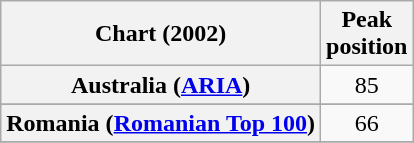<table class="wikitable sortable plainrowheaders">
<tr>
<th>Chart (2002)</th>
<th align="center">Peak<br>position</th>
</tr>
<tr>
<th scope="row">Australia (<a href='#'>ARIA</a>)</th>
<td align="center">85</td>
</tr>
<tr>
</tr>
<tr>
<th scope="row">Romania (<a href='#'>Romanian Top 100</a>)</th>
<td align="center">66</td>
</tr>
<tr>
</tr>
</table>
